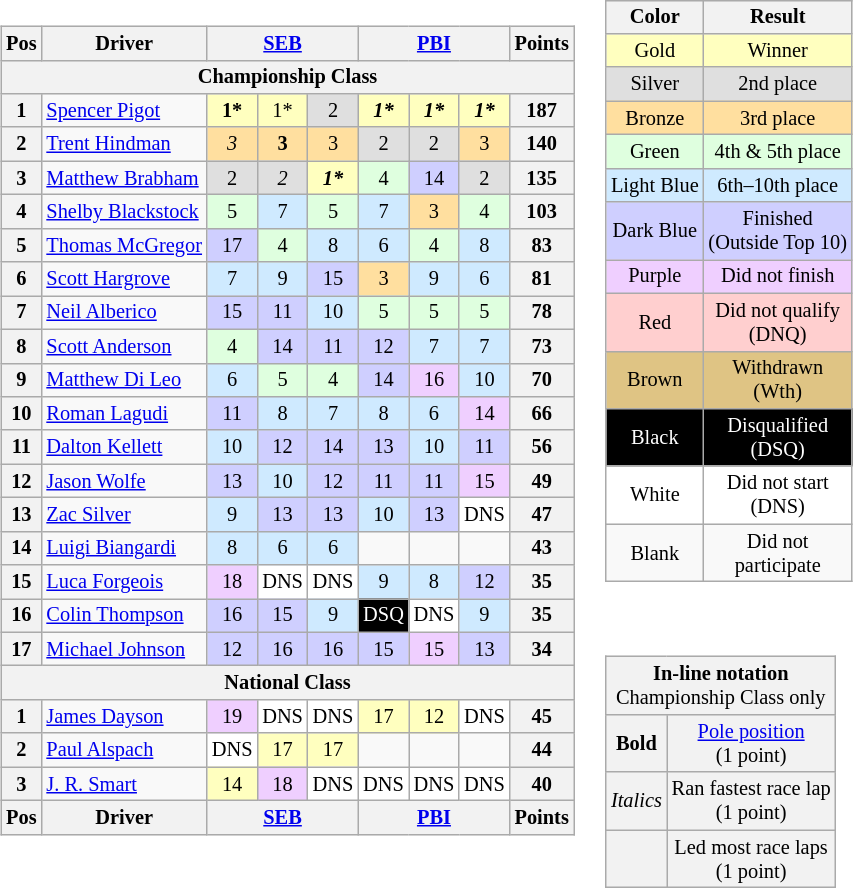<table>
<tr>
<td><br><table class="wikitable" style="font-size:85%; text-align:center">
<tr valign="top">
<th valign="middle">Pos</th>
<th valign="middle">Driver</th>
<th colspan=3><a href='#'>SEB</a></th>
<th colspan=3><a href='#'>PBI</a></th>
<th valign="middle">Points</th>
</tr>
<tr>
<th colspan=9>Championship Class</th>
</tr>
<tr>
<th>1</th>
<td align="left"> <a href='#'>Spencer Pigot</a></td>
<td style="background:#FFFFBF;"><strong>1*</strong></td>
<td style="background:#FFFFBF;">1*</td>
<td style="background:#DFDFDF;">2</td>
<td style="background:#FFFFBF;"><strong><em>1*</em></strong></td>
<td style="background:#FFFFBF;"><strong><em>1*</em></strong></td>
<td style="background:#FFFFBF;"><strong><em>1*</em></strong></td>
<th>187</th>
</tr>
<tr>
<th>2</th>
<td align="left"> <a href='#'>Trent Hindman</a></td>
<td style="background:#FFDF9F;"><em>3</em></td>
<td style="background:#FFDF9F;"><strong>3</strong></td>
<td style="background:#FFDF9F;">3</td>
<td style="background:#DFDFDF;">2</td>
<td style="background:#DFDFDF;">2</td>
<td style="background:#FFDF9F;">3</td>
<th>140</th>
</tr>
<tr>
<th>3</th>
<td align="left"> <a href='#'>Matthew Brabham</a></td>
<td style="background:#DFDFDF;">2</td>
<td style="background:#DFDFDF;"><em>2</em></td>
<td style="background:#FFFFBF;"><strong><em>1*</em></strong></td>
<td style="background:#DFFFDF;">4</td>
<td style="background:#CFCFFF;">14</td>
<td style="background:#DFDFDF;">2</td>
<th>135</th>
</tr>
<tr>
<th>4</th>
<td align="left"> <a href='#'>Shelby Blackstock</a></td>
<td style="background:#DFFFDF;">5</td>
<td style="background:#CFEAFF;">7</td>
<td style="background:#DFFFDF;">5</td>
<td style="background:#CFEAFF;">7</td>
<td style="background:#FFDF9F;">3</td>
<td style="background:#DFFFDF;">4</td>
<th>103</th>
</tr>
<tr>
<th>5</th>
<td align="left"> <a href='#'>Thomas McGregor</a></td>
<td style="background:#CFCFFF;">17</td>
<td style="background:#DFFFDF;">4</td>
<td style="background:#CFEAFF;">8</td>
<td style="background:#CFEAFF;">6</td>
<td style="background:#DFFFDF;">4</td>
<td style="background:#CFEAFF;">8</td>
<th>83</th>
</tr>
<tr>
<th>6</th>
<td align="left"> <a href='#'>Scott Hargrove</a></td>
<td style="background:#CFEAFF;">7</td>
<td style="background:#CFEAFF;">9</td>
<td style="background:#CFCFFF;">15</td>
<td style="background:#FFDF9F;">3</td>
<td style="background:#CFEAFF;">9</td>
<td style="background:#CFEAFF;">6</td>
<th>81</th>
</tr>
<tr>
<th>7</th>
<td align="left"> <a href='#'>Neil Alberico</a></td>
<td style="background:#CFCFFF;">15</td>
<td style="background:#CFCFFF;">11</td>
<td style="background:#CFEAFF;">10</td>
<td style="background:#DFFFDF;">5</td>
<td style="background:#DFFFDF;">5</td>
<td style="background:#DFFFDF;">5</td>
<th>78</th>
</tr>
<tr>
<th>8</th>
<td align="left"> <a href='#'>Scott Anderson</a></td>
<td style="background:#DFFFDF;">4</td>
<td style="background:#CFCFFF;">14</td>
<td style="background:#CFCFFF;">11</td>
<td style="background:#CFCFFF;">12</td>
<td style="background:#CFEAFF;">7</td>
<td style="background:#CFEAFF;">7</td>
<th>73</th>
</tr>
<tr>
<th>9</th>
<td align="left"> <a href='#'>Matthew Di Leo</a></td>
<td style="background:#CFEAFF;">6</td>
<td style="background:#DFFFDF;">5</td>
<td style="background:#DFFFDF;">4</td>
<td style="background:#CFCFFF;">14</td>
<td style="background:#EFCFFF;">16</td>
<td style="background:#CFEAFF;">10</td>
<th>70</th>
</tr>
<tr>
<th>10</th>
<td align="left"> <a href='#'>Roman Lagudi</a></td>
<td style="background:#CFCFFF;">11</td>
<td style="background:#CFEAFF;">8</td>
<td style="background:#CFEAFF;">7</td>
<td style="background:#CFEAFF;">8</td>
<td style="background:#CFEAFF;">6</td>
<td style="background:#EFCFFF;">14</td>
<th>66</th>
</tr>
<tr>
<th>11</th>
<td align="left"> <a href='#'>Dalton Kellett</a></td>
<td style="background:#CFEAFF;">10</td>
<td style="background:#CFCFFF;">12</td>
<td style="background:#CFCFFF;">14</td>
<td style="background:#CFCFFF;">13</td>
<td style="background:#CFEAFF;">10</td>
<td style="background:#CFCFFF;">11</td>
<th>56</th>
</tr>
<tr>
<th>12</th>
<td align="left"> <a href='#'>Jason Wolfe</a></td>
<td style="background:#CFCFFF;">13</td>
<td style="background:#CFEAFF;">10</td>
<td style="background:#CFCFFF;">12</td>
<td style="background:#CFCFFF;">11</td>
<td style="background:#CFCFFF;">11</td>
<td style="background:#EFCFFF;">15</td>
<th>49</th>
</tr>
<tr>
<th>13</th>
<td align="left"> <a href='#'>Zac Silver</a></td>
<td style="background:#CFEAFF;">9</td>
<td style="background:#CFCFFF;">13</td>
<td style="background:#CFCFFF;">13</td>
<td style="background:#CFEAFF;">10</td>
<td style="background:#CFCFFF;">13</td>
<td style="background:#FFFFFF;">DNS</td>
<th>47</th>
</tr>
<tr>
<th>14</th>
<td align="left"> <a href='#'>Luigi Biangardi</a></td>
<td style="background:#CFEAFF;">8</td>
<td style="background:#CFEAFF;">6</td>
<td style="background:#CFEAFF;">6</td>
<td></td>
<td></td>
<td></td>
<th>43</th>
</tr>
<tr>
<th>15</th>
<td align="left"> <a href='#'>Luca Forgeois</a></td>
<td style="background:#EFCFFF;">18</td>
<td style="background:#FFFFFF;">DNS</td>
<td style="background:#FFFFFF;">DNS</td>
<td style="background:#CFEAFF;">9</td>
<td style="background:#CFEAFF;">8</td>
<td style="background:#CFCFFF;">12</td>
<th>35</th>
</tr>
<tr>
<th>16</th>
<td align="left"> <a href='#'>Colin Thompson</a></td>
<td style="background:#CFCFFF;">16</td>
<td style="background:#CFCFFF;">15</td>
<td style="background:#CFEAFF;">9</td>
<td style="background:#000000; color:white;">DSQ</td>
<td style="background:#FFFFFF;">DNS</td>
<td style="background:#CFEAFF;">9</td>
<th>35</th>
</tr>
<tr>
<th>17</th>
<td align="left"> <a href='#'>Michael Johnson</a></td>
<td style="background:#CFCFFF;">12</td>
<td style="background:#CFCFFF;">16</td>
<td style="background:#CFCFFF;">16</td>
<td style="background:#CFCFFF;">15</td>
<td style="background:#EFCFFF;">15</td>
<td style="background:#CFCFFF;">13</td>
<th>34</th>
</tr>
<tr>
<th colspan=9>National Class</th>
</tr>
<tr>
<th>1</th>
<td align="left"> <a href='#'>James Dayson</a></td>
<td style="background:#EFCFFF;">19</td>
<td style="background:#FFFFFF;">DNS</td>
<td style="background:#FFFFFF;">DNS</td>
<td style="background:#FFFFBF;">17</td>
<td style="background:#FFFFBF;">12</td>
<td style="background:#FFFFFF;">DNS</td>
<th>45</th>
</tr>
<tr>
<th>2</th>
<td align="left"> <a href='#'>Paul Alspach</a></td>
<td style="background:#FFFFFF;">DNS</td>
<td style="background:#FFFFBF;">17</td>
<td style="background:#FFFFBF;">17</td>
<td></td>
<td></td>
<td></td>
<th>44</th>
</tr>
<tr>
<th>3</th>
<td align="left"> <a href='#'>J. R. Smart</a></td>
<td style="background:#FFFFBF;">14</td>
<td style="background:#EFCFFF;">18</td>
<td style="background:#FFFFFF;">DNS</td>
<td style="background:#FFFFFF;">DNS</td>
<td style="background:#FFFFFF;">DNS</td>
<td style="background:#FFFFFF;">DNS</td>
<th>40</th>
</tr>
<tr style="background: #f9f9f9;" valign="top">
<th valign="middle">Pos</th>
<th valign="middle">Driver</th>
<th colspan=3><a href='#'>SEB</a></th>
<th colspan=3><a href='#'>PBI</a></th>
<th valign="middle">Points</th>
</tr>
</table>
</td>
<td valign="top"><br><table>
<tr>
<td><br><table style="margin-right:0; font-size:85%; text-align:center;" class="wikitable">
<tr>
<th>Color</th>
<th>Result</th>
</tr>
<tr style="background:#FFFFBF;">
<td>Gold</td>
<td>Winner</td>
</tr>
<tr style="background:#DFDFDF;">
<td>Silver</td>
<td>2nd place</td>
</tr>
<tr style="background:#FFDF9F;">
<td>Bronze</td>
<td>3rd place</td>
</tr>
<tr style="background:#DFFFDF;">
<td>Green</td>
<td>4th & 5th place</td>
</tr>
<tr style="background:#CFEAFF;">
<td>Light Blue</td>
<td>6th–10th place</td>
</tr>
<tr style="background:#CFCFFF;">
<td>Dark Blue</td>
<td>Finished<br>(Outside Top 10)</td>
</tr>
<tr style="background:#EFCFFF;">
<td>Purple</td>
<td>Did not finish</td>
</tr>
<tr style="background:#FFCFCF;">
<td>Red</td>
<td>Did not qualify<br>(DNQ)</td>
</tr>
<tr style="background:#DFC484;">
<td>Brown</td>
<td>Withdrawn<br>(Wth)</td>
</tr>
<tr style="background:#000000; color:white;">
<td>Black</td>
<td>Disqualified<br>(DSQ)</td>
</tr>
<tr style="background:#FFFFFF;">
<td>White</td>
<td>Did not start<br>(DNS)</td>
</tr>
<tr>
<td>Blank</td>
<td>Did not<br>participate</td>
</tr>
</table>
</td>
</tr>
<tr>
<td><br><table style="margin-right:0; font-size:85%; text-align:center;" class="wikitable">
<tr>
<td style="background:#F2F2F2;" align=center colspan=2><strong>In-line notation</strong><br>Championship Class only</td>
</tr>
<tr>
<td style="background:#F2F2F2;" align=center><strong>Bold</strong></td>
<td style="background:#F2F2F2;" align=center><a href='#'>Pole position</a><br>(1 point)</td>
</tr>
<tr>
<td style="background:#F2F2F2;" align=center><em>Italics</em></td>
<td style="background:#F2F2F2;" align=center>Ran fastest race lap<br>(1 point)</td>
</tr>
<tr>
<td style="background:#F2F2F2;" align=center></td>
<td style="background:#F2F2F2;" align=center>Led most race laps<br>(1 point)</td>
</tr>
</table>
</td>
</tr>
</table>
</td>
</tr>
</table>
